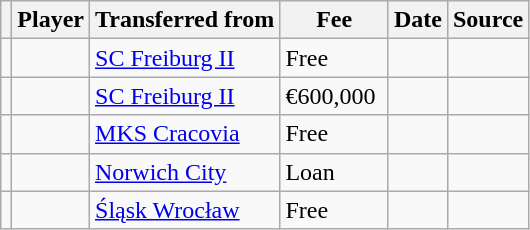<table class="wikitable plainrowheaders sortable">
<tr>
<th></th>
<th scope="col">Player</th>
<th>Transferred from</th>
<th style="width: 65px;">Fee</th>
<th scope="col">Date</th>
<th scope="col">Source</th>
</tr>
<tr>
<td align="center"></td>
<td></td>
<td> <a href='#'>SC Freiburg II</a></td>
<td>Free</td>
<td></td>
<td></td>
</tr>
<tr>
<td align="center"></td>
<td></td>
<td> <a href='#'>SC Freiburg II</a></td>
<td>€600,000</td>
<td></td>
<td></td>
</tr>
<tr>
<td align="center"></td>
<td></td>
<td> <a href='#'>MKS Cracovia</a></td>
<td>Free</td>
<td></td>
<td></td>
</tr>
<tr>
<td align="center"></td>
<td></td>
<td> <a href='#'>Norwich City</a></td>
<td>Loan</td>
<td></td>
<td></td>
</tr>
<tr>
<td align="center"></td>
<td></td>
<td> <a href='#'>Śląsk Wrocław</a></td>
<td>Free</td>
<td></td>
<td></td>
</tr>
</table>
